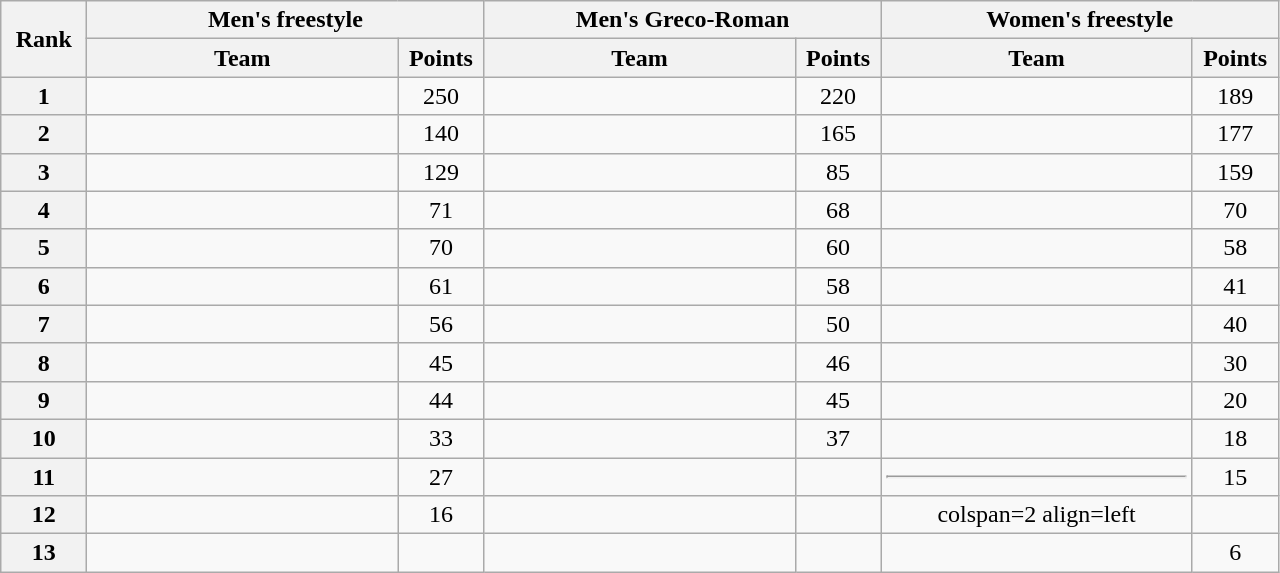<table class="wikitable" style="text-align:center;">
<tr>
<th width=50 rowspan="2">Rank</th>
<th colspan="2">Men's freestyle</th>
<th colspan="2">Men's Greco-Roman</th>
<th colspan="2">Women's freestyle</th>
</tr>
<tr>
<th width=200>Team</th>
<th width=50>Points</th>
<th width=200>Team</th>
<th width=50>Points</th>
<th width=200>Team</th>
<th width=50>Points</th>
</tr>
<tr>
<th>1</th>
<td align=left></td>
<td>250</td>
<td align=left></td>
<td>220</td>
<td align=left></td>
<td>189</td>
</tr>
<tr>
<th>2</th>
<td align=left></td>
<td>140</td>
<td align=left></td>
<td>165</td>
<td align=left></td>
<td>177</td>
</tr>
<tr>
<th>3</th>
<td align=left></td>
<td>129</td>
<td align=left></td>
<td>85</td>
<td align=left></td>
<td>159</td>
</tr>
<tr>
<th>4</th>
<td align=left></td>
<td>71</td>
<td align=left></td>
<td>68</td>
<td align=left></td>
<td>70</td>
</tr>
<tr>
<th>5</th>
<td align=left></td>
<td>70</td>
<td align=left></td>
<td>60</td>
<td align=left></td>
<td>58</td>
</tr>
<tr>
<th>6</th>
<td align=left></td>
<td>61</td>
<td align=left></td>
<td>58</td>
<td align=left></td>
<td>41</td>
</tr>
<tr>
<th>7</th>
<td align=left></td>
<td>56</td>
<td align=left></td>
<td>50</td>
<td align=left></td>
<td>40</td>
</tr>
<tr>
<th>8</th>
<td align=left></td>
<td>45</td>
<td align=left></td>
<td>46</td>
<td align=left></td>
<td>30</td>
</tr>
<tr>
<th>9</th>
<td align=left></td>
<td>44</td>
<td align=left></td>
<td>45</td>
<td align=left></td>
<td>20</td>
</tr>
<tr>
<th>10</th>
<td align=left></td>
<td>33</td>
<td align=left></td>
<td>37</td>
<td align=left></td>
<td>18</td>
</tr>
<tr>
<th>11</th>
<td align=left></td>
<td>27</td>
<td align=left></td>
<td></td>
<td align=left><hr></td>
<td>15</td>
</tr>
<tr>
<th>12</th>
<td align=left></td>
<td>16</td>
<td align=left></td>
<td></td>
<td>colspan=2 align=left </td>
</tr>
<tr>
<th>13</th>
<td align=left></td>
<td></td>
<td align=left></td>
<td></td>
<td align=left></td>
<td>6</td>
</tr>
</table>
